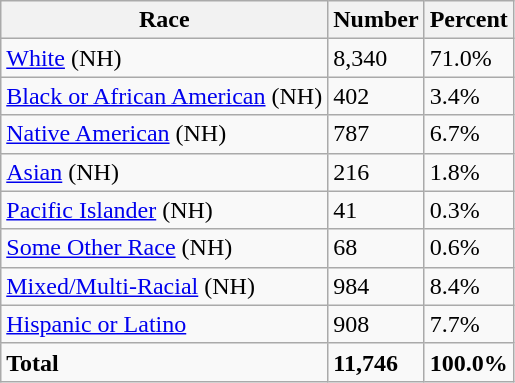<table class="wikitable">
<tr>
<th>Race</th>
<th>Number</th>
<th>Percent</th>
</tr>
<tr>
<td><a href='#'>White</a> (NH)</td>
<td>8,340</td>
<td>71.0%</td>
</tr>
<tr>
<td><a href='#'>Black or African American</a> (NH)</td>
<td>402</td>
<td>3.4%</td>
</tr>
<tr>
<td><a href='#'>Native American</a> (NH)</td>
<td>787</td>
<td>6.7%</td>
</tr>
<tr>
<td><a href='#'>Asian</a> (NH)</td>
<td>216</td>
<td>1.8%</td>
</tr>
<tr>
<td><a href='#'>Pacific Islander</a> (NH)</td>
<td>41</td>
<td>0.3%</td>
</tr>
<tr>
<td><a href='#'>Some Other Race</a> (NH)</td>
<td>68</td>
<td>0.6%</td>
</tr>
<tr>
<td><a href='#'>Mixed/Multi-Racial</a> (NH)</td>
<td>984</td>
<td>8.4%</td>
</tr>
<tr>
<td><a href='#'>Hispanic or Latino</a></td>
<td>908</td>
<td>7.7%</td>
</tr>
<tr>
<td><strong>Total</strong></td>
<td><strong>11,746</strong></td>
<td><strong>100.0%</strong></td>
</tr>
</table>
